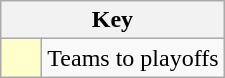<table class=wikitable>
<tr>
<th colspan=2>Key</th>
</tr>
<tr>
<td style="background:#ffc; width:20px;"></td>
<td align=left>Teams to playoffs</td>
</tr>
</table>
